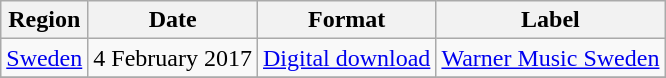<table class=wikitable>
<tr>
<th>Region</th>
<th>Date</th>
<th>Format</th>
<th>Label</th>
</tr>
<tr>
<td><a href='#'>Sweden</a></td>
<td>4 February 2017</td>
<td><a href='#'>Digital download</a></td>
<td><a href='#'>Warner Music Sweden</a></td>
</tr>
<tr>
</tr>
</table>
